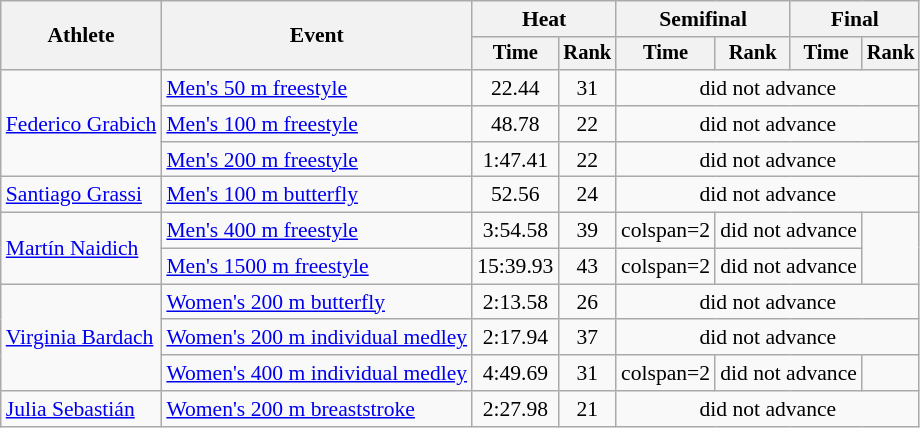<table class=wikitable style="font-size:90%">
<tr>
<th rowspan="2">Athlete</th>
<th rowspan="2">Event</th>
<th colspan="2">Heat</th>
<th colspan="2">Semifinal</th>
<th colspan="2">Final</th>
</tr>
<tr style="font-size:95%">
<th>Time</th>
<th>Rank</th>
<th>Time</th>
<th>Rank</th>
<th>Time</th>
<th>Rank</th>
</tr>
<tr align=center>
<td align=left rowspan=3><a href='#'>Federico Grabich</a></td>
<td align=left><a href='#'>Men's 50 m freestyle</a></td>
<td>22.44</td>
<td>31</td>
<td colspan=4>did not advance</td>
</tr>
<tr align=center>
<td align=left><a href='#'>Men's 100 m freestyle</a></td>
<td>48.78</td>
<td>22</td>
<td colspan=4>did not advance</td>
</tr>
<tr align=center>
<td align=left><a href='#'>Men's 200 m freestyle</a></td>
<td>1:47.41</td>
<td>22</td>
<td colspan=4>did not advance</td>
</tr>
<tr align=center>
<td align=left><a href='#'>Santiago Grassi</a></td>
<td align=left><a href='#'>Men's 100 m butterfly</a></td>
<td>52.56</td>
<td>24</td>
<td colspan=4>did not advance</td>
</tr>
<tr align=center>
<td align=left rowspan=2><a href='#'>Martín Naidich</a></td>
<td align=left><a href='#'>Men's 400 m freestyle</a></td>
<td>3:54.58</td>
<td>39</td>
<td>colspan=2 </td>
<td colspan=2>did not advance</td>
</tr>
<tr align=center>
<td align=left><a href='#'>Men's 1500 m freestyle</a></td>
<td>15:39.93</td>
<td>43</td>
<td>colspan=2 </td>
<td colspan=2>did not advance</td>
</tr>
<tr align=center>
<td align=left rowspan=3><a href='#'>Virginia Bardach</a></td>
<td align=left><a href='#'>Women's 200 m butterfly</a></td>
<td>2:13.58</td>
<td>26</td>
<td colspan=4>did not advance</td>
</tr>
<tr align=center>
<td align=left><a href='#'>Women's 200 m individual medley</a></td>
<td>2:17.94</td>
<td>37</td>
<td colspan=4>did not advance</td>
</tr>
<tr align=center>
<td align=left><a href='#'>Women's 400 m individual medley</a></td>
<td>4:49.69</td>
<td>31</td>
<td>colspan=2 </td>
<td colspan=2>did not advance</td>
</tr>
<tr align=center>
<td align=left><a href='#'>Julia Sebastián</a></td>
<td align=left><a href='#'>Women's 200 m breaststroke</a></td>
<td>2:27.98</td>
<td>21</td>
<td colspan=4>did not advance</td>
</tr>
</table>
